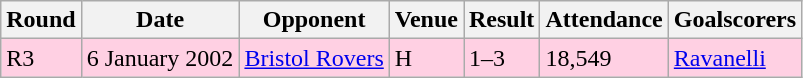<table class="wikitable">
<tr>
<th>Round</th>
<th>Date</th>
<th>Opponent</th>
<th>Venue</th>
<th>Result</th>
<th>Attendance</th>
<th>Goalscorers</th>
</tr>
<tr style="background-color: #ffd0e3;">
<td>R3</td>
<td>6 January 2002</td>
<td><a href='#'>Bristol Rovers</a></td>
<td>H</td>
<td>1–3</td>
<td>18,549</td>
<td><a href='#'>Ravanelli</a></td>
</tr>
</table>
